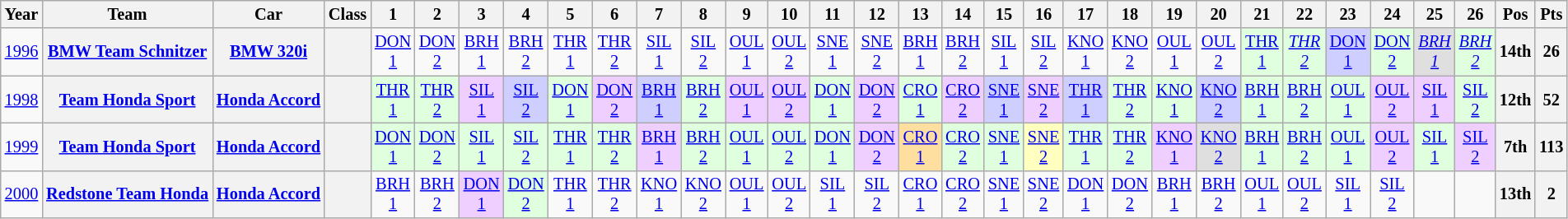<table class="wikitable" style="text-align:center; font-size:85%">
<tr>
<th>Year</th>
<th>Team</th>
<th>Car</th>
<th>Class</th>
<th>1</th>
<th>2</th>
<th>3</th>
<th>4</th>
<th>5</th>
<th>6</th>
<th>7</th>
<th>8</th>
<th>9</th>
<th>10</th>
<th>11</th>
<th>12</th>
<th>13</th>
<th>14</th>
<th>15</th>
<th>16</th>
<th>17</th>
<th>18</th>
<th>19</th>
<th>20</th>
<th>21</th>
<th>22</th>
<th>23</th>
<th>24</th>
<th>25</th>
<th>26</th>
<th>Pos</th>
<th>Pts</th>
</tr>
<tr>
<td><a href='#'>1996</a></td>
<th nowrap><a href='#'>BMW Team Schnitzer</a></th>
<th nowrap><a href='#'>BMW 320i</a></th>
<th></th>
<td><a href='#'>DON<br>1</a></td>
<td><a href='#'>DON<br>2</a></td>
<td><a href='#'>BRH<br>1</a></td>
<td><a href='#'>BRH<br>2</a></td>
<td><a href='#'>THR<br>1</a></td>
<td><a href='#'>THR<br>2</a></td>
<td><a href='#'>SIL<br>1</a></td>
<td><a href='#'>SIL<br>2</a></td>
<td><a href='#'>OUL<br>1</a></td>
<td><a href='#'>OUL<br>2</a></td>
<td><a href='#'>SNE<br>1</a></td>
<td><a href='#'>SNE<br>2</a></td>
<td><a href='#'>BRH<br>1</a></td>
<td><a href='#'>BRH<br>2</a></td>
<td><a href='#'>SIL<br>1</a></td>
<td><a href='#'>SIL<br>2</a></td>
<td><a href='#'>KNO<br>1</a></td>
<td><a href='#'>KNO<br>2</a></td>
<td><a href='#'>OUL<br>1</a></td>
<td><a href='#'>OUL<br>2</a></td>
<td style="background:#DFFFDF;"><a href='#'>THR<br>1</a><br></td>
<td style="background:#DFFFDF;"><em><a href='#'>THR<br>2</a></em><br></td>
<td style="background:#CFCFFF;"><a href='#'>DON<br>1</a><br></td>
<td style="background:#DFFFDF;"><a href='#'>DON<br>2</a><br></td>
<td style="background:#DFDFDF;"><em><a href='#'>BRH<br>1</a></em><br></td>
<td style="background:#DFFFDF;"><em><a href='#'>BRH<br>2</a></em><br></td>
<th>14th</th>
<th>26</th>
</tr>
<tr>
<td><a href='#'>1998</a></td>
<th nowrap><a href='#'>Team Honda Sport</a></th>
<th nowrap><a href='#'>Honda Accord</a></th>
<th></th>
<td style="background:#DFFFDF;"><a href='#'>THR<br>1</a><br></td>
<td style="background:#DFFFDF;"><a href='#'>THR<br>2</a><br></td>
<td style="background:#EFCFFF;"><a href='#'>SIL<br>1</a><br></td>
<td style="background:#CFCFFF;"><a href='#'>SIL<br>2</a><br></td>
<td style="background:#DFFFDF;"><a href='#'>DON<br>1</a><br></td>
<td style="background:#EFCFFF;"><a href='#'>DON<br>2</a><br></td>
<td style="background:#CFCFFF;"><a href='#'>BRH<br>1</a><br></td>
<td style="background:#DFFFDF;"><a href='#'>BRH<br>2</a><br></td>
<td style="background:#EFCFFF;"><a href='#'>OUL<br>1</a><br></td>
<td style="background:#EFCFFF;"><a href='#'>OUL<br>2</a><br></td>
<td style="background:#DFFFDF;"><a href='#'>DON<br>1</a><br></td>
<td style="background:#EFCFFF;"><a href='#'>DON<br>2</a><br></td>
<td style="background:#DFFFDF;"><a href='#'>CRO<br>1</a><br></td>
<td style="background:#EFCFFF;"><a href='#'>CRO<br>2</a><br></td>
<td style="background:#CFCFFF;"><a href='#'>SNE<br>1</a><br></td>
<td style="background:#EFCFFF;"><a href='#'>SNE<br>2</a><br></td>
<td style="background:#CFCFFF;"><a href='#'>THR<br>1</a><br></td>
<td style="background:#DFFFDF;"><a href='#'>THR<br>2</a><br></td>
<td style="background:#DFFFDF;"><a href='#'>KNO<br>1</a><br></td>
<td style="background:#CFCFFF;"><a href='#'>KNO<br>2</a><br></td>
<td style="background:#DFFFDF;"><a href='#'>BRH<br>1</a><br></td>
<td style="background:#DFFFDF;"><a href='#'>BRH<br>2</a><br></td>
<td style="background:#DFFFDF;"><a href='#'>OUL<br>1</a><br></td>
<td style="background:#EFCFFF;"><a href='#'>OUL<br>2</a><br></td>
<td style="background:#EFCFFF;"><a href='#'>SIL<br>1</a><br></td>
<td style="background:#DFFFDF;"><a href='#'>SIL<br>2</a><br></td>
<th>12th</th>
<th>52</th>
</tr>
<tr>
<td><a href='#'>1999</a></td>
<th nowrap><a href='#'>Team Honda Sport</a></th>
<th nowrap><a href='#'>Honda Accord</a></th>
<th></th>
<td style="background:#DFFFDF;"><a href='#'>DON<br>1</a><br></td>
<td style="background:#DFFFDF;"><a href='#'>DON<br>2</a><br></td>
<td style="background:#DFFFDF;"><a href='#'>SIL<br>1</a><br></td>
<td style="background:#DFFFDF;"><a href='#'>SIL<br>2</a><br></td>
<td style="background:#DFFFDF;"><a href='#'>THR<br>1</a><br></td>
<td style="background:#DFFFDF;"><a href='#'>THR<br>2</a><br></td>
<td style="background:#EFCFFF;"><a href='#'>BRH<br>1</a><br></td>
<td style="background:#DFFFDF;"><a href='#'>BRH<br>2</a><br></td>
<td style="background:#DFFFDF;"><a href='#'>OUL<br>1</a><br></td>
<td style="background:#DFFFDF;"><a href='#'>OUL<br>2</a><br></td>
<td style="background:#DFFFDF;"><a href='#'>DON<br>1</a><br></td>
<td style="background:#EFCFFF;"><a href='#'>DON<br>2</a><br></td>
<td style="background:#FFDF9F;"><a href='#'>CRO<br>1</a><br></td>
<td style="background:#DFFFDF;"><a href='#'>CRO<br>2</a><br></td>
<td style="background:#DFFFDF;"><a href='#'>SNE<br>1</a><br></td>
<td style="background:#FFFFBF;"><a href='#'>SNE<br>2</a><br></td>
<td style="background:#DFFFDF;"><a href='#'>THR<br>1</a><br></td>
<td style="background:#DFFFDF;"><a href='#'>THR<br>2</a><br></td>
<td style="background:#EFCFFF;"><a href='#'>KNO<br>1</a><br></td>
<td style="background:#DFDFDF;"><a href='#'>KNO<br>2</a><br></td>
<td style="background:#DFFFDF;"><a href='#'>BRH<br>1</a><br></td>
<td style="background:#DFFFDF;"><a href='#'>BRH<br>2</a><br></td>
<td style="background:#DFFFDF;"><a href='#'>OUL<br>1</a><br></td>
<td style="background:#EFCFFF;"><a href='#'>OUL<br>2</a><br></td>
<td style="background:#DFFFDF;"><a href='#'>SIL<br>1</a><br></td>
<td style="background:#EFCFFF;"><a href='#'>SIL<br>2</a><br></td>
<th>7th</th>
<th>113</th>
</tr>
<tr>
<td><a href='#'>2000</a></td>
<th nowrap><a href='#'>Redstone Team Honda</a></th>
<th nowrap><a href='#'>Honda Accord</a></th>
<th><span></span></th>
<td><a href='#'>BRH<br>1</a></td>
<td><a href='#'>BRH<br>2</a></td>
<td style="background:#EFCFFF;"><a href='#'>DON<br>1</a><br></td>
<td style="background:#DFFFDF;"><a href='#'>DON<br>2</a><br></td>
<td><a href='#'>THR<br>1</a></td>
<td><a href='#'>THR<br>2</a></td>
<td><a href='#'>KNO<br>1</a></td>
<td><a href='#'>KNO<br>2</a></td>
<td><a href='#'>OUL<br>1</a></td>
<td><a href='#'>OUL<br>2</a></td>
<td><a href='#'>SIL<br>1</a></td>
<td><a href='#'>SIL<br>2</a></td>
<td><a href='#'>CRO<br>1</a></td>
<td><a href='#'>CRO<br>2</a></td>
<td><a href='#'>SNE<br>1</a></td>
<td><a href='#'>SNE<br>2</a></td>
<td><a href='#'>DON<br>1</a></td>
<td><a href='#'>DON<br>2</a></td>
<td><a href='#'>BRH<br>1</a></td>
<td><a href='#'>BRH<br>2</a></td>
<td><a href='#'>OUL<br>1</a></td>
<td><a href='#'>OUL<br>2</a></td>
<td><a href='#'>SIL<br>1</a></td>
<td><a href='#'>SIL<br>2</a></td>
<td></td>
<td></td>
<th>13th</th>
<th>2</th>
</tr>
</table>
